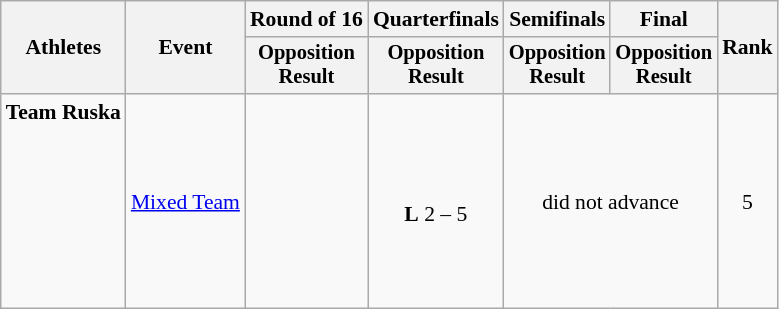<table class="wikitable" style="font-size:90%">
<tr>
<th rowspan="2">Athletes</th>
<th rowspan="2">Event</th>
<th>Round of 16</th>
<th>Quarterfinals</th>
<th>Semifinals</th>
<th>Final</th>
<th rowspan=2>Rank</th>
</tr>
<tr style="font-size:95%">
<th>Opposition<br>Result</th>
<th>Opposition<br>Result</th>
<th>Opposition<br>Result</th>
<th>Opposition<br>Result</th>
</tr>
<tr align=center>
<td align=left><strong>Team Ruska</strong><br><br><br><br><br><br><br><br></td>
<td align=left><a href='#'>Mixed Team</a></td>
<td></td>
<td><br><strong>L</strong> 2 – 5</td>
<td colspan=2>did not advance</td>
<td>5</td>
</tr>
</table>
